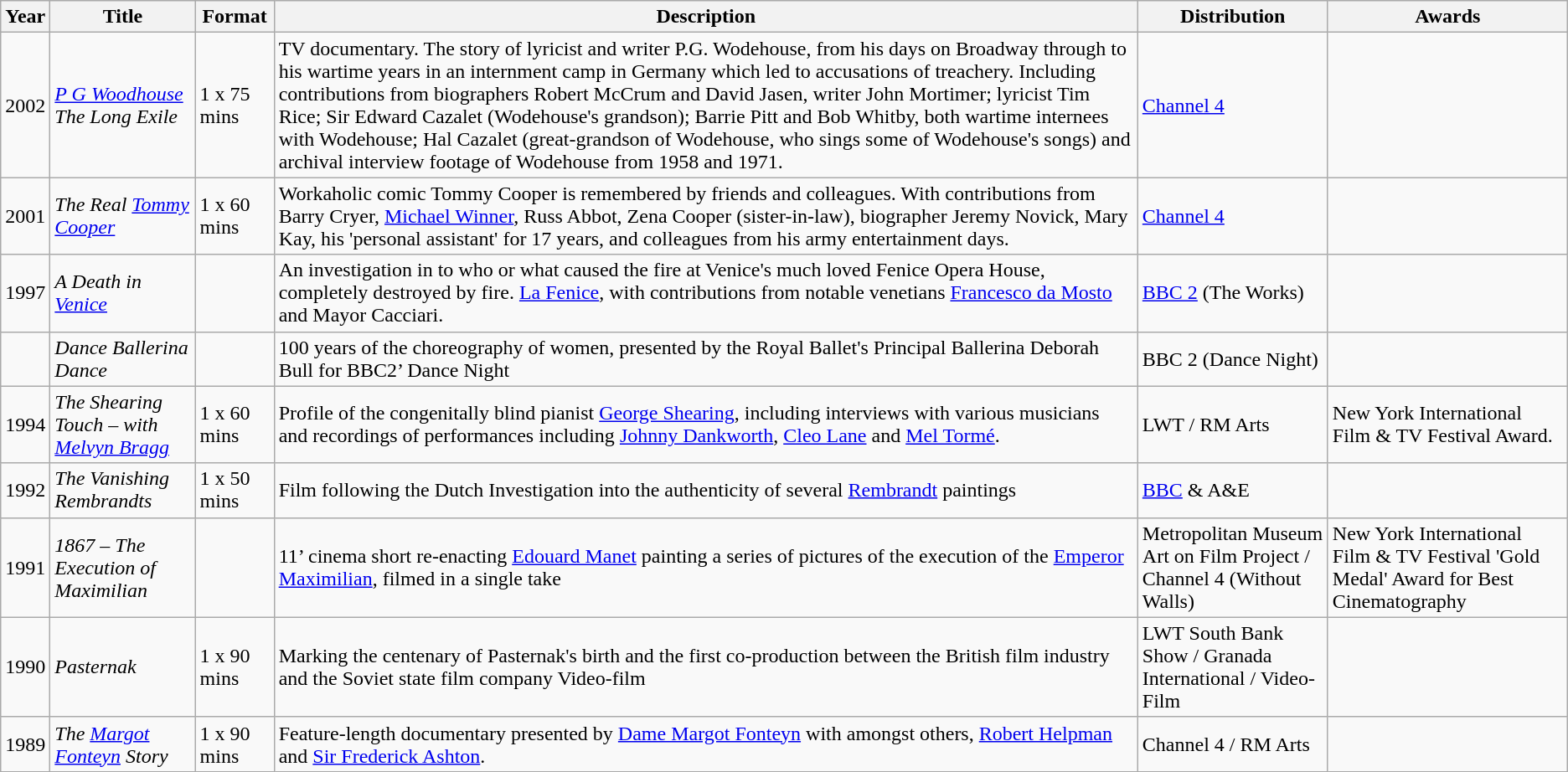<table class="wikitable">
<tr>
<th>Year</th>
<th>Title</th>
<th>Format</th>
<th>Description</th>
<th>Distribution</th>
<th>Awards</th>
</tr>
<tr>
<td>2002</td>
<td><em><a href='#'>P G Woodhouse</a> The Long Exile</em></td>
<td>1 x 75 mins</td>
<td>TV documentary. The story of lyricist and writer P.G. Wodehouse, from his days on Broadway through to his wartime years in an internment camp in Germany which led to accusations of treachery. Including contributions from biographers Robert McCrum and David Jasen, writer John Mortimer; lyricist Tim Rice; Sir Edward Cazalet (Wodehouse's grandson); Barrie Pitt and Bob Whitby, both wartime internees with Wodehouse; Hal Cazalet (great-grandson of Wodehouse, who sings some of Wodehouse's songs) and archival interview footage of Wodehouse from 1958 and 1971.</td>
<td><a href='#'>Channel 4</a></td>
<td></td>
</tr>
<tr>
<td>2001</td>
<td><em>The Real <a href='#'>Tommy Cooper</a></em></td>
<td>1 x 60 mins</td>
<td>Workaholic comic Tommy Cooper is remembered by friends and colleagues. With contributions from Barry Cryer, <a href='#'>Michael Winner</a>, Russ Abbot, Zena Cooper (sister-in-law), biographer Jeremy Novick, Mary Kay, his 'personal assistant' for 17 years, and colleagues from his army entertainment days.</td>
<td><a href='#'>Channel 4</a></td>
<td></td>
</tr>
<tr>
<td>1997</td>
<td><em>A Death in <a href='#'>Venice</a></em></td>
<td></td>
<td>An investigation in to who or what caused the fire at Venice's much loved Fenice Opera House, completely destroyed by fire. <a href='#'>La Fenice</a>, with contributions from notable venetians <a href='#'>Francesco da Mosto</a> and Mayor Cacciari.</td>
<td><a href='#'>BBC 2</a> (The Works)</td>
<td></td>
</tr>
<tr>
<td></td>
<td><em>Dance Ballerina Dance</em></td>
<td></td>
<td>100 years of the choreography of women, presented by the Royal Ballet's Principal Ballerina Deborah Bull for BBC2’ Dance Night</td>
<td>BBC 2 (Dance Night)</td>
<td></td>
</tr>
<tr>
<td>1994</td>
<td><em>The Shearing Touch – with <a href='#'>Melvyn Bragg</a></em></td>
<td>1 x 60 mins</td>
<td>Profile of the congenitally blind pianist <a href='#'>George Shearing</a>, including interviews with various musicians and recordings of performances including <a href='#'>Johnny Dankworth</a>, <a href='#'>Cleo Lane</a> and <a href='#'>Mel Tormé</a>.</td>
<td>LWT / RM Arts</td>
<td>New York International Film & TV Festival Award.</td>
</tr>
<tr>
<td>1992</td>
<td><em>The Vanishing Rembrandts</em></td>
<td>1 x 50 mins</td>
<td>Film following the Dutch Investigation into the authenticity of several <a href='#'>Rembrandt</a> paintings</td>
<td><a href='#'>BBC</a> & A&E</td>
<td></td>
</tr>
<tr>
<td>1991</td>
<td><em>1867 – The Execution of Maximilian</em></td>
<td></td>
<td>11’ cinema short re-enacting <a href='#'>Edouard Manet</a> painting a series of pictures of the execution of the <a href='#'>Emperor Maximilian</a>, filmed in a single take</td>
<td>Metropolitan Museum Art on Film Project / Channel 4 (Without Walls)</td>
<td>New York International Film & TV Festival 'Gold Medal' Award for Best Cinematography</td>
</tr>
<tr>
<td>1990</td>
<td><em>Pasternak</em></td>
<td>1 x 90 mins</td>
<td>Marking the centenary of Pasternak's birth and the first co-production between the British film industry and the Soviet state film company Video-film</td>
<td>LWT South Bank Show / Granada International / Video-Film</td>
<td></td>
</tr>
<tr>
<td>1989</td>
<td><em>The <a href='#'>Margot Fonteyn</a> Story</em></td>
<td>1 x 90 mins</td>
<td>Feature-length documentary presented by <a href='#'>Dame Margot Fonteyn</a> with amongst others, <a href='#'>Robert Helpman</a> and <a href='#'>Sir Frederick Ashton</a>.</td>
<td>Channel 4 / RM Arts</td>
<td></td>
</tr>
</table>
